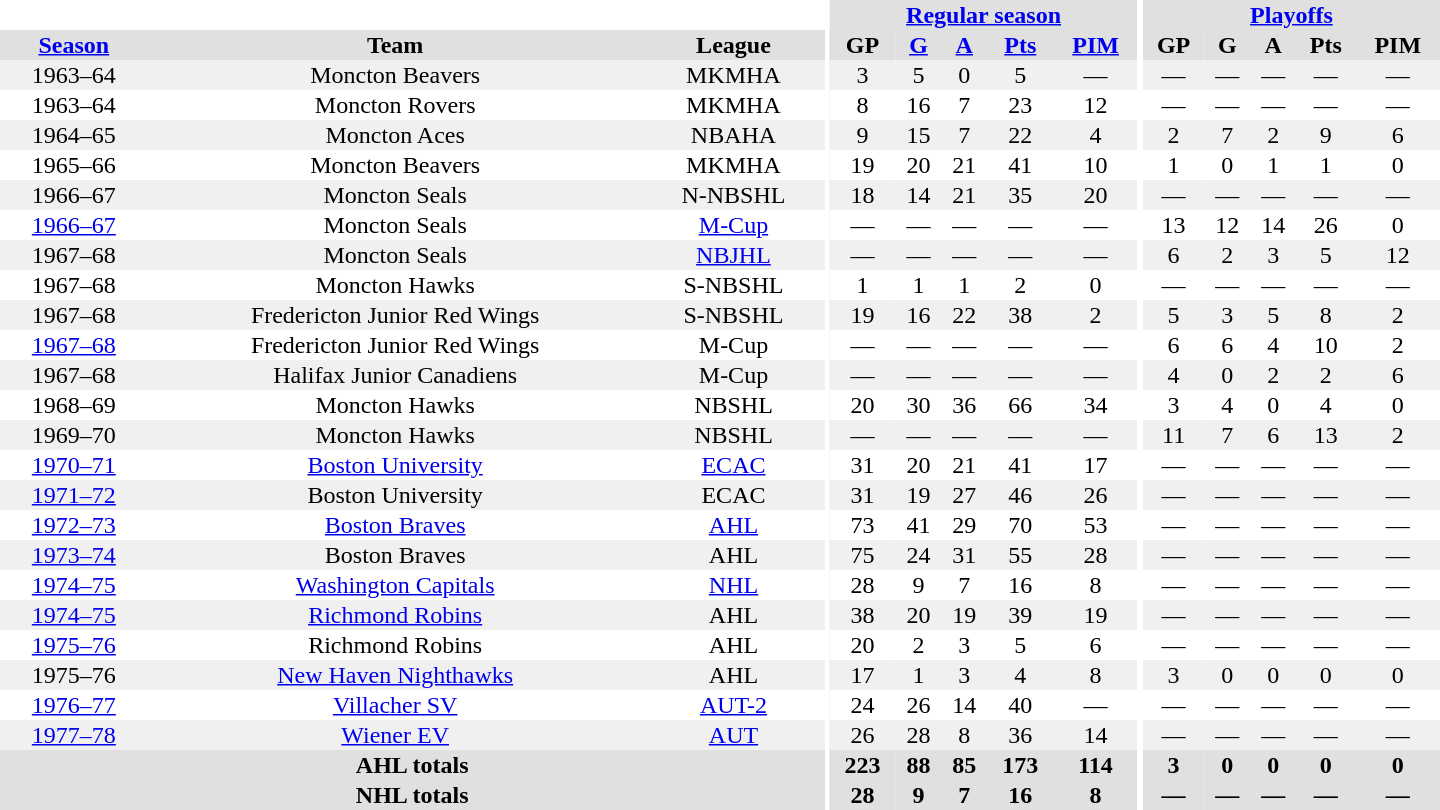<table border="0" cellpadding="1" cellspacing="0" style="text-align:center; width:60em">
<tr bgcolor="#e0e0e0">
<th colspan="3" bgcolor="#ffffff"></th>
<th rowspan="100" bgcolor="#ffffff"></th>
<th colspan="5"><a href='#'>Regular season</a></th>
<th rowspan="100" bgcolor="#ffffff"></th>
<th colspan="5"><a href='#'>Playoffs</a></th>
</tr>
<tr bgcolor="#e0e0e0">
<th><a href='#'>Season</a></th>
<th>Team</th>
<th>League</th>
<th>GP</th>
<th><a href='#'>G</a></th>
<th><a href='#'>A</a></th>
<th><a href='#'>Pts</a></th>
<th><a href='#'>PIM</a></th>
<th>GP</th>
<th>G</th>
<th>A</th>
<th>Pts</th>
<th>PIM</th>
</tr>
<tr bgcolor="#f0f0f0">
<td>1963–64</td>
<td>Moncton Beavers</td>
<td>MKMHA</td>
<td>3</td>
<td>5</td>
<td>0</td>
<td>5</td>
<td>—</td>
<td>—</td>
<td>—</td>
<td>—</td>
<td>—</td>
<td>—</td>
</tr>
<tr>
<td>1963–64</td>
<td>Moncton Rovers</td>
<td>MKMHA</td>
<td>8</td>
<td>16</td>
<td>7</td>
<td>23</td>
<td>12</td>
<td>—</td>
<td>—</td>
<td>—</td>
<td>—</td>
<td>—</td>
</tr>
<tr bgcolor="#f0f0f0">
<td>1964–65</td>
<td>Moncton Aces</td>
<td>NBAHA</td>
<td>9</td>
<td>15</td>
<td>7</td>
<td>22</td>
<td>4</td>
<td>2</td>
<td>7</td>
<td>2</td>
<td>9</td>
<td>6</td>
</tr>
<tr>
<td>1965–66</td>
<td>Moncton Beavers</td>
<td>MKMHA</td>
<td>19</td>
<td>20</td>
<td>21</td>
<td>41</td>
<td>10</td>
<td>1</td>
<td>0</td>
<td>1</td>
<td>1</td>
<td>0</td>
</tr>
<tr bgcolor="#f0f0f0">
<td>1966–67</td>
<td>Moncton Seals</td>
<td>N-NBSHL</td>
<td>18</td>
<td>14</td>
<td>21</td>
<td>35</td>
<td>20</td>
<td>—</td>
<td>—</td>
<td>—</td>
<td>—</td>
<td>—</td>
</tr>
<tr>
<td><a href='#'>1966–67</a></td>
<td>Moncton Seals</td>
<td><a href='#'>M-Cup</a></td>
<td>—</td>
<td>—</td>
<td>—</td>
<td>—</td>
<td>—</td>
<td>13</td>
<td>12</td>
<td>14</td>
<td>26</td>
<td>0</td>
</tr>
<tr bgcolor="#f0f0f0">
<td>1967–68</td>
<td>Moncton Seals</td>
<td><a href='#'>NBJHL</a></td>
<td>—</td>
<td>—</td>
<td>—</td>
<td>—</td>
<td>—</td>
<td>6</td>
<td>2</td>
<td>3</td>
<td>5</td>
<td>12</td>
</tr>
<tr>
<td>1967–68</td>
<td>Moncton Hawks</td>
<td>S-NBSHL</td>
<td>1</td>
<td>1</td>
<td>1</td>
<td>2</td>
<td>0</td>
<td>—</td>
<td>—</td>
<td>—</td>
<td>—</td>
<td>—</td>
</tr>
<tr bgcolor="#f0f0f0">
<td>1967–68</td>
<td>Fredericton Junior Red Wings</td>
<td>S-NBSHL</td>
<td>19</td>
<td>16</td>
<td>22</td>
<td>38</td>
<td>2</td>
<td>5</td>
<td>3</td>
<td>5</td>
<td>8</td>
<td>2</td>
</tr>
<tr>
<td><a href='#'>1967–68</a></td>
<td>Fredericton Junior Red Wings</td>
<td>M-Cup</td>
<td>—</td>
<td>—</td>
<td>—</td>
<td>—</td>
<td>—</td>
<td>6</td>
<td>6</td>
<td>4</td>
<td>10</td>
<td>2</td>
</tr>
<tr bgcolor="#f0f0f0">
<td>1967–68</td>
<td>Halifax Junior Canadiens</td>
<td>M-Cup</td>
<td>—</td>
<td>—</td>
<td>—</td>
<td>—</td>
<td>—</td>
<td>4</td>
<td>0</td>
<td>2</td>
<td>2</td>
<td>6</td>
</tr>
<tr>
<td>1968–69</td>
<td>Moncton Hawks</td>
<td>NBSHL</td>
<td>20</td>
<td>30</td>
<td>36</td>
<td>66</td>
<td>34</td>
<td>3</td>
<td>4</td>
<td>0</td>
<td>4</td>
<td>0</td>
</tr>
<tr bgcolor="#f0f0f0">
<td>1969–70</td>
<td>Moncton Hawks</td>
<td>NBSHL</td>
<td>—</td>
<td>—</td>
<td>—</td>
<td>—</td>
<td>—</td>
<td>11</td>
<td>7</td>
<td>6</td>
<td>13</td>
<td>2</td>
</tr>
<tr>
<td><a href='#'>1970–71</a></td>
<td><a href='#'>Boston University</a></td>
<td><a href='#'>ECAC</a></td>
<td>31</td>
<td>20</td>
<td>21</td>
<td>41</td>
<td>17</td>
<td>—</td>
<td>—</td>
<td>—</td>
<td>—</td>
<td>—</td>
</tr>
<tr bgcolor="#f0f0f0">
<td><a href='#'>1971–72</a></td>
<td>Boston University</td>
<td>ECAC</td>
<td>31</td>
<td>19</td>
<td>27</td>
<td>46</td>
<td>26</td>
<td>—</td>
<td>—</td>
<td>—</td>
<td>—</td>
<td>—</td>
</tr>
<tr>
<td><a href='#'>1972–73</a></td>
<td><a href='#'>Boston Braves</a></td>
<td><a href='#'>AHL</a></td>
<td>73</td>
<td>41</td>
<td>29</td>
<td>70</td>
<td>53</td>
<td>—</td>
<td>—</td>
<td>—</td>
<td>—</td>
<td>—</td>
</tr>
<tr bgcolor="#f0f0f0">
<td><a href='#'>1973–74</a></td>
<td>Boston Braves</td>
<td>AHL</td>
<td>75</td>
<td>24</td>
<td>31</td>
<td>55</td>
<td>28</td>
<td>—</td>
<td>—</td>
<td>—</td>
<td>—</td>
<td>—</td>
</tr>
<tr>
<td><a href='#'>1974–75</a></td>
<td><a href='#'>Washington Capitals</a></td>
<td><a href='#'>NHL</a></td>
<td>28</td>
<td>9</td>
<td>7</td>
<td>16</td>
<td>8</td>
<td>—</td>
<td>—</td>
<td>—</td>
<td>—</td>
<td>—</td>
</tr>
<tr bgcolor="#f0f0f0">
<td><a href='#'>1974–75</a></td>
<td><a href='#'>Richmond Robins</a></td>
<td>AHL</td>
<td>38</td>
<td>20</td>
<td>19</td>
<td>39</td>
<td>19</td>
<td>—</td>
<td>—</td>
<td>—</td>
<td>—</td>
<td>—</td>
</tr>
<tr>
<td><a href='#'>1975–76</a></td>
<td>Richmond Robins</td>
<td>AHL</td>
<td>20</td>
<td>2</td>
<td>3</td>
<td>5</td>
<td>6</td>
<td>—</td>
<td>—</td>
<td>—</td>
<td>—</td>
<td>—</td>
</tr>
<tr bgcolor="#f0f0f0">
<td>1975–76</td>
<td><a href='#'>New Haven Nighthawks</a></td>
<td>AHL</td>
<td>17</td>
<td>1</td>
<td>3</td>
<td>4</td>
<td>8</td>
<td>3</td>
<td>0</td>
<td>0</td>
<td>0</td>
<td>0</td>
</tr>
<tr>
<td><a href='#'>1976–77</a></td>
<td><a href='#'>Villacher SV</a></td>
<td><a href='#'>AUT-2</a></td>
<td>24</td>
<td>26</td>
<td>14</td>
<td>40</td>
<td>—</td>
<td>—</td>
<td>—</td>
<td>—</td>
<td>—</td>
<td>—</td>
</tr>
<tr bgcolor="#f0f0f0">
<td><a href='#'>1977–78</a></td>
<td><a href='#'>Wiener EV</a></td>
<td><a href='#'>AUT</a></td>
<td>26</td>
<td>28</td>
<td>8</td>
<td>36</td>
<td>14</td>
<td>—</td>
<td>—</td>
<td>—</td>
<td>—</td>
<td>—</td>
</tr>
<tr bgcolor="#e0e0e0">
<th colspan="3">AHL totals</th>
<th>223</th>
<th>88</th>
<th>85</th>
<th>173</th>
<th>114</th>
<th>3</th>
<th>0</th>
<th>0</th>
<th>0</th>
<th>0</th>
</tr>
<tr bgcolor="#e0e0e0">
<th colspan="3">NHL totals</th>
<th>28</th>
<th>9</th>
<th>7</th>
<th>16</th>
<th>8</th>
<th>—</th>
<th>—</th>
<th>—</th>
<th>—</th>
<th>—</th>
</tr>
</table>
